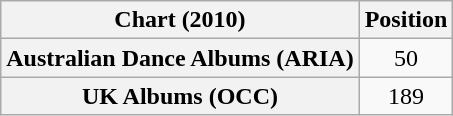<table class="wikitable plainrowheaders" style="text-align:center">
<tr>
<th scope="col">Chart (2010)</th>
<th scope="col">Position</th>
</tr>
<tr>
<th scope="row">Australian Dance Albums (ARIA)</th>
<td>50</td>
</tr>
<tr>
<th scope="row">UK Albums (OCC)</th>
<td>189</td>
</tr>
</table>
